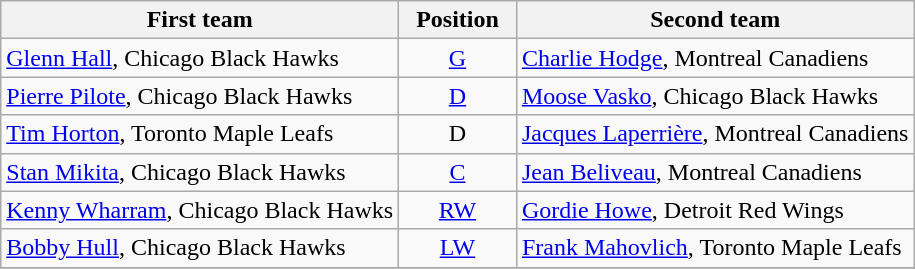<table class="wikitable">
<tr>
<th>First team</th>
<th>  Position  </th>
<th>Second team</th>
</tr>
<tr>
<td><a href='#'>Glenn Hall</a>, Chicago Black Hawks</td>
<td align=center><a href='#'>G</a></td>
<td><a href='#'>Charlie Hodge</a>, Montreal Canadiens</td>
</tr>
<tr>
<td><a href='#'>Pierre Pilote</a>, Chicago Black Hawks</td>
<td align=center><a href='#'>D</a></td>
<td><a href='#'>Moose Vasko</a>, Chicago Black Hawks</td>
</tr>
<tr>
<td><a href='#'>Tim Horton</a>, Toronto Maple Leafs</td>
<td align=center>D</td>
<td><a href='#'>Jacques Laperrière</a>, Montreal Canadiens</td>
</tr>
<tr>
<td><a href='#'>Stan Mikita</a>, Chicago Black Hawks</td>
<td align=center><a href='#'>C</a></td>
<td><a href='#'>Jean Beliveau</a>, Montreal Canadiens</td>
</tr>
<tr>
<td><a href='#'>Kenny Wharram</a>, Chicago Black Hawks</td>
<td align=center><a href='#'>RW</a></td>
<td><a href='#'>Gordie Howe</a>, Detroit Red Wings</td>
</tr>
<tr>
<td><a href='#'>Bobby Hull</a>, Chicago Black Hawks</td>
<td align=center><a href='#'>LW</a></td>
<td><a href='#'>Frank Mahovlich</a>, Toronto Maple Leafs</td>
</tr>
<tr>
</tr>
</table>
